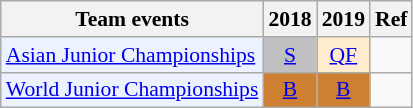<table class="wikitable" style="font-size: 90%; text-align:center">
<tr>
<th>Team events</th>
<th>2018</th>
<th>2019</th>
<th>Ref</th>
</tr>
<tr>
<td bgcolor="#ECF2FF"; align="left"><a href='#'>Asian Junior Championships</a></td>
<td bgcolor=silver><a href='#'>S</a></td>
<td bgcolor=FFEBCD><a href='#'>QF</a></td>
</tr>
<tr>
<td bgcolor="#ECF2FF"; align="left"><a href='#'>World Junior Championships</a></td>
<td bgcolor=CD7F32><a href='#'>B</a></td>
<td bgcolor=CD7F32><a href='#'>B</a></td>
<td></td>
</tr>
</table>
